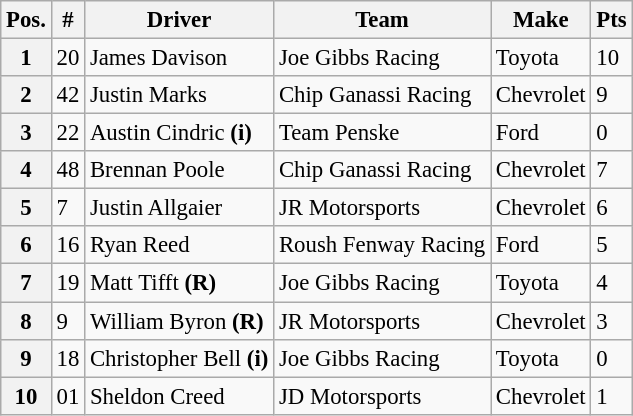<table class="wikitable" style="font-size:95%">
<tr>
<th>Pos.</th>
<th>#</th>
<th>Driver</th>
<th>Team</th>
<th>Make</th>
<th>Pts</th>
</tr>
<tr>
<th>1</th>
<td>20</td>
<td>James Davison</td>
<td>Joe Gibbs Racing</td>
<td>Toyota</td>
<td>10</td>
</tr>
<tr>
<th>2</th>
<td>42</td>
<td>Justin Marks</td>
<td>Chip Ganassi Racing</td>
<td>Chevrolet</td>
<td>9</td>
</tr>
<tr>
<th>3</th>
<td>22</td>
<td>Austin Cindric <strong>(i)</strong></td>
<td>Team Penske</td>
<td>Ford</td>
<td>0</td>
</tr>
<tr>
<th>4</th>
<td>48</td>
<td>Brennan Poole</td>
<td>Chip Ganassi Racing</td>
<td>Chevrolet</td>
<td>7</td>
</tr>
<tr>
<th>5</th>
<td>7</td>
<td>Justin Allgaier</td>
<td>JR Motorsports</td>
<td>Chevrolet</td>
<td>6</td>
</tr>
<tr>
<th>6</th>
<td>16</td>
<td>Ryan Reed</td>
<td>Roush Fenway Racing</td>
<td>Ford</td>
<td>5</td>
</tr>
<tr>
<th>7</th>
<td>19</td>
<td>Matt Tifft <strong>(R)</strong></td>
<td>Joe Gibbs Racing</td>
<td>Toyota</td>
<td>4</td>
</tr>
<tr>
<th>8</th>
<td>9</td>
<td>William Byron <strong>(R)</strong></td>
<td>JR Motorsports</td>
<td>Chevrolet</td>
<td>3</td>
</tr>
<tr>
<th>9</th>
<td>18</td>
<td>Christopher Bell <strong>(i)</strong></td>
<td>Joe Gibbs Racing</td>
<td>Toyota</td>
<td>0</td>
</tr>
<tr>
<th>10</th>
<td>01</td>
<td>Sheldon Creed</td>
<td>JD Motorsports</td>
<td>Chevrolet</td>
<td>1</td>
</tr>
</table>
